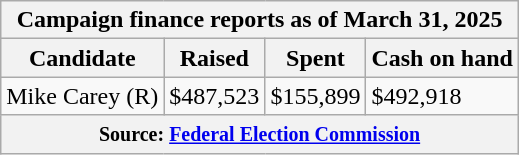<table class="wikitable sortable">
<tr>
<th colspan=4>Campaign finance reports as of March 31, 2025</th>
</tr>
<tr style="text-align:center;">
<th>Candidate</th>
<th>Raised</th>
<th>Spent</th>
<th>Cash on hand</th>
</tr>
<tr>
<td>Mike Carey (R)</td>
<td>$487,523</td>
<td>$155,899</td>
<td>$492,918</td>
</tr>
<tr>
<th colspan="4"><small>Source: <a href='#'>Federal Election Commission</a></small></th>
</tr>
</table>
